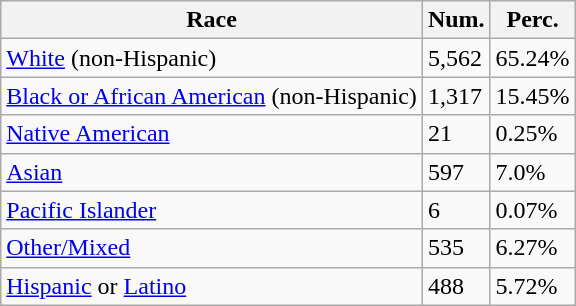<table class="wikitable">
<tr>
<th>Race</th>
<th>Num.</th>
<th>Perc.</th>
</tr>
<tr>
<td><a href='#'>White</a> (non-Hispanic)</td>
<td>5,562</td>
<td>65.24%</td>
</tr>
<tr>
<td><a href='#'>Black or African American</a> (non-Hispanic)</td>
<td>1,317</td>
<td>15.45%</td>
</tr>
<tr>
<td><a href='#'>Native American</a></td>
<td>21</td>
<td>0.25%</td>
</tr>
<tr>
<td><a href='#'>Asian</a></td>
<td>597</td>
<td>7.0%</td>
</tr>
<tr>
<td><a href='#'>Pacific Islander</a></td>
<td>6</td>
<td>0.07%</td>
</tr>
<tr>
<td><a href='#'>Other/Mixed</a></td>
<td>535</td>
<td>6.27%</td>
</tr>
<tr>
<td><a href='#'>Hispanic</a> or <a href='#'>Latino</a></td>
<td>488</td>
<td>5.72%</td>
</tr>
</table>
